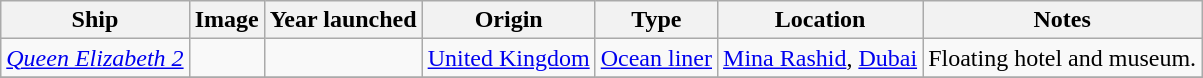<table class="wikitable sortable">
<tr>
<th>Ship</th>
<th>Image</th>
<th>Year launched</th>
<th>Origin</th>
<th>Type</th>
<th>Location</th>
<th>Notes</th>
</tr>
<tr>
<td data-sort-value=Queen Elizabeth 2><em><a href='#'>Queen Elizabeth 2</a></em></td>
<td></td>
<td></td>
<td> <a href='#'>United Kingdom</a></td>
<td><a href='#'>Ocean liner</a></td>
<td><a href='#'>Mina Rashid</a>, <a href='#'>Dubai</a></td>
<td>Floating hotel and museum.</td>
</tr>
<tr>
</tr>
</table>
